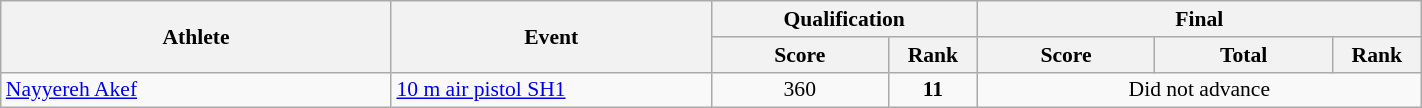<table class="wikitable" width="75%" style="text-align:center; font-size:90%">
<tr>
<th rowspan="2" width="22%">Athlete</th>
<th rowspan="2" width="18%">Event</th>
<th colspan="2">Qualification</th>
<th colspan="3">Final</th>
</tr>
<tr>
<th width="10%">Score</th>
<th width="5%">Rank</th>
<th width="10%">Score</th>
<th width="10%">Total</th>
<th width="5%">Rank</th>
</tr>
<tr>
<td align="left"><a href='#'>Nayyereh Akef</a></td>
<td align="left"><a href='#'>10 m air pistol SH1</a></td>
<td>360</td>
<td><strong>11</strong></td>
<td colspan=3 align=center>Did not advance</td>
</tr>
</table>
